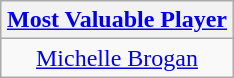<table class=wikitable style="text-align:center; margin:auto">
<tr>
<th><a href='#'>Most Valuable Player</a></th>
</tr>
<tr>
<td> <a href='#'>Michelle Brogan</a></td>
</tr>
</table>
